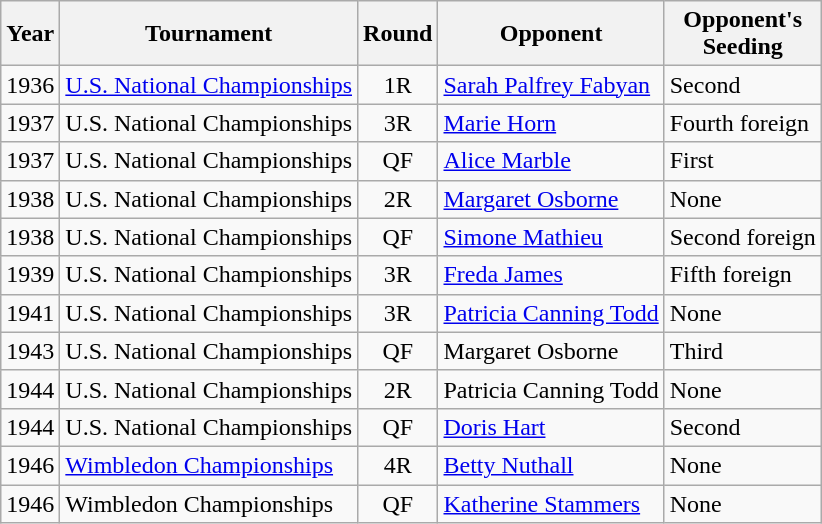<table class="sortable wikitable">
<tr>
<th>Year</th>
<th>Tournament</th>
<th>Round</th>
<th>Opponent</th>
<th>Opponent's<br>Seeding</th>
</tr>
<tr>
<td>1936</td>
<td><a href='#'>U.S. National Championships</a></td>
<td style="text-align:center;">1R</td>
<td><a href='#'>Sarah Palfrey Fabyan</a></td>
<td data-sort-value="2">Second</td>
</tr>
<tr>
<td>1937</td>
<td>U.S. National Championships</td>
<td style="text-align:center;">3R</td>
<td><a href='#'>Marie Horn</a></td>
<td data-sort-value="4">Fourth foreign</td>
</tr>
<tr>
<td>1937</td>
<td>U.S. National Championships</td>
<td style="text-align:center;">QF</td>
<td><a href='#'>Alice Marble</a></td>
<td data-sort-value="1">First</td>
</tr>
<tr>
<td>1938</td>
<td>U.S. National Championships</td>
<td style="text-align:center;">2R</td>
<td><a href='#'>Margaret Osborne</a></td>
<td data-sort-value="0">None</td>
</tr>
<tr>
<td>1938</td>
<td>U.S. National Championships</td>
<td style="text-align:center;">QF</td>
<td><a href='#'>Simone Mathieu</a></td>
<td data-sort-value="2">Second foreign</td>
</tr>
<tr>
<td>1939</td>
<td>U.S. National Championships</td>
<td style="text-align:center;">3R</td>
<td><a href='#'>Freda James</a></td>
<td data-sort-value="5">Fifth foreign</td>
</tr>
<tr>
<td>1941</td>
<td>U.S. National Championships</td>
<td style="text-align:center;">3R</td>
<td><a href='#'>Patricia Canning Todd</a></td>
<td data-sort-value="0">None</td>
</tr>
<tr>
<td>1943</td>
<td>U.S. National Championships</td>
<td style="text-align:center;">QF</td>
<td>Margaret Osborne</td>
<td data-sort-value="3">Third</td>
</tr>
<tr>
<td>1944</td>
<td>U.S. National Championships</td>
<td style="text-align:center;">2R</td>
<td>Patricia Canning Todd</td>
<td data-sort-value="0">None</td>
</tr>
<tr>
<td>1944</td>
<td>U.S. National Championships</td>
<td style="text-align:center;">QF</td>
<td><a href='#'>Doris Hart</a></td>
<td data-sort-value="2">Second</td>
</tr>
<tr>
<td>1946</td>
<td><a href='#'>Wimbledon Championships</a></td>
<td style="text-align:center;">4R</td>
<td><a href='#'>Betty Nuthall</a></td>
<td data-sort-value="0">None</td>
</tr>
<tr>
<td>1946</td>
<td>Wimbledon Championships</td>
<td style="text-align:center;">QF</td>
<td><a href='#'>Katherine Stammers</a></td>
<td data-sort-value="0">None</td>
</tr>
</table>
